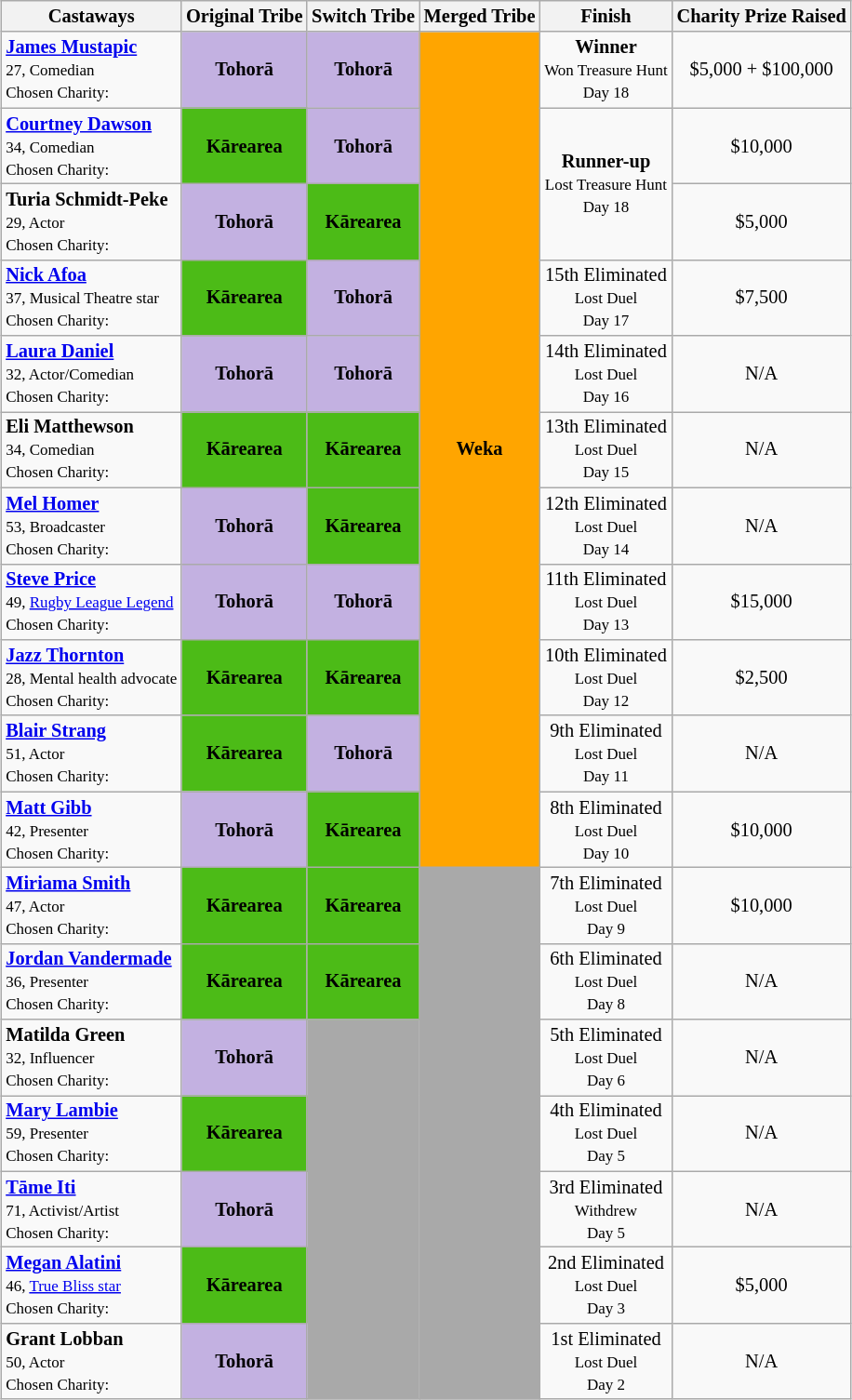<table class="wikitable" style="margin:auto; text-align:center; font-size: 85%">
<tr>
<th>Castaways</th>
<th>Original Tribe</th>
<th>Switch Tribe</th>
<th>Merged Tribe</th>
<th>Finish</th>
<th>Charity Prize Raised</th>
</tr>
<tr>
<td style="text-align: left;"><strong><a href='#'>James Mustapic</a></strong><br><small>27, Comedian<br>Chosen Charity: <strong><em></em></strong></small></td>
<td style="background: #C3B1E1"><strong>Tohorā</strong></td>
<td style="background: #C3B1E1"><strong>Tohorā</strong></td>
<td style="background:#FFA500" rowspan="11"><strong>Weka</strong></td>
<td><strong>Winner</strong><br><small>Won Treasure Hunt<br>Day 18</small></td>
<td>$5,000 + $100,000</td>
</tr>
<tr>
<td style="text-align: left;"><strong><a href='#'>Courtney Dawson</a></strong><br><small>34, Comedian<br>Chosen Charity: <strong><em></em></strong></small></td>
<td style="background:#4CBB17"><strong>Kārearea</strong></td>
<td style="background: #C3B1E1"><strong>Tohorā</strong></td>
<td rowspan="2" scope="row"><strong>Runner-up</strong><br><small>Lost Treasure Hunt<br>Day 18</small></td>
<td>$10,000</td>
</tr>
<tr>
<td style="text-align: left;"><strong>Turia Schmidt-Peke</strong><br><small>29, Actor<br>Chosen Charity: <strong><em></em></strong></small></td>
<td style="background: #C3B1E1"><strong>Tohorā</strong></td>
<td style="background:#4CBB17"><strong>Kārearea</strong></td>
<td>$5,000</td>
</tr>
<tr>
<td style="text-align: left;"><strong><a href='#'>Nick Afoa</a></strong><br><small>37, Musical Theatre star<br>Chosen Charity: <strong><em></em></strong></small></td>
<td style="background:#4CBB17"><strong>Kārearea</strong></td>
<td style="background: #C3B1E1"><strong>Tohorā</strong></td>
<td>15th Eliminated<br><small>Lost Duel<br>Day 17</small></td>
<td>$7,500</td>
</tr>
<tr>
<td style="text-align: left;"><strong><a href='#'>Laura Daniel</a></strong><br><small>32, Actor/Comedian<br>Chosen Charity: <strong><em></em></strong></small></td>
<td style="background: #C3B1E1"><strong>Tohorā</strong></td>
<td style="background: #C3B1E1"><strong>Tohorā</strong></td>
<td>14th Eliminated<br><small>Lost Duel<br>Day 16</small></td>
<td>N/A</td>
</tr>
<tr>
<td style="text-align: left;"><strong>Eli Matthewson</strong><br><small>34, Comedian<br>Chosen Charity: <strong><em></em></strong></small></td>
<td style="background:#4CBB17"><strong>Kārearea</strong></td>
<td style="background:#4CBB17"><strong>Kārearea</strong></td>
<td>13th Eliminated<br><small>Lost Duel<br>Day 15</small></td>
<td>N/A</td>
</tr>
<tr>
<td style="text-align: left;"><strong><a href='#'>Mel Homer</a></strong><br><small>53, Broadcaster<br>Chosen Charity: <strong><em></em></strong></small></td>
<td style="background: #C3B1E1"><strong>Tohorā</strong></td>
<td style="background:#4CBB17"><strong>Kārearea</strong></td>
<td>12th Eliminated<br><small>Lost Duel<br>Day 14</small></td>
<td>N/A</td>
</tr>
<tr>
<td style="text-align: left;"><strong><a href='#'>Steve Price</a></strong><br><small>49, <a href='#'>Rugby League Legend</a><br>Chosen Charity: <strong><em></em></strong></small></td>
<td style="background: #C3B1E1"><strong>Tohorā</strong></td>
<td style="background: #C3B1E1"><strong>Tohorā</strong></td>
<td>11th Eliminated<br><small>Lost Duel<br>Day 13</small></td>
<td>$15,000</td>
</tr>
<tr>
<td style="text-align: left;"><strong><a href='#'>Jazz Thornton</a></strong> <br><small>28, Mental health advocate<br>Chosen Charity: <strong><em></em></strong></small></td>
<td style="background:#4CBB17"><strong>Kārearea</strong></td>
<td style="background:#4CBB17"><strong>Kārearea</strong></td>
<td>10th Eliminated<br><small>Lost Duel<br>Day 12</small></td>
<td>$2,500</td>
</tr>
<tr>
<td style="text-align: left;"><strong><a href='#'>Blair Strang</a></strong><br><small>51, Actor<br>Chosen Charity: <strong><em></em></strong></small></td>
<td style="background:#4CBB17"><strong>Kārearea</strong></td>
<td style="background: #C3B1E1"><strong>Tohorā</strong></td>
<td>9th Eliminated<br><small>Lost Duel<br>Day 11</small></td>
<td>N/A</td>
</tr>
<tr>
<td style="text-align: left;"><strong><a href='#'>Matt Gibb</a></strong><br><small>42, Presenter<br>Chosen Charity: <strong><em></em></strong></small></td>
<td style="background: #C3B1E1"><strong>Tohorā</strong></td>
<td style="background:#4CBB17"><strong>Kārearea</strong></td>
<td>8th Eliminated<br><small>Lost Duel<br>Day 10</small></td>
<td>$10,000</td>
</tr>
<tr>
<td style="text-align: left;"><strong><a href='#'>Miriama Smith</a></strong><br><small>47, Actor<br>Chosen Charity: <strong><em></em></strong></small></td>
<td style="background:#4CBB17"><strong>Kārearea</strong></td>
<td style="background:#4CBB17"><strong>Kārearea</strong></td>
<td rowspan="7"colspan="1" style="background:darkgrey;"></td>
<td>7th Eliminated<br><small>Lost Duel<br>Day 9</small></td>
<td>$10,000</td>
</tr>
<tr>
<td style="text-align: left;"><strong><a href='#'>Jordan Vandermade</a></strong><br><small>36, Presenter<br>Chosen Charity: <strong><em></em></strong></small></td>
<td style="background:#4CBB17"><strong>Kārearea</strong></td>
<td style="background:#4CBB17"><strong>Kārearea</strong></td>
<td>6th Eliminated<br><small>Lost Duel<br>Day 8</small></td>
<td>N/A</td>
</tr>
<tr>
<td style="text-align: left;"><strong>Matilda Green</strong><br><small>32, Influencer<br>Chosen Charity: <strong><em></em></strong></small></td>
<td style="background: #C3B1E1"><strong>Tohorā</strong></td>
<td rowspan="6"colspan="1" style="background:darkgrey;"></td>
<td>5th Eliminated<br><small>Lost Duel<br>Day 6</small></td>
<td>N/A</td>
</tr>
<tr>
<td style="text-align: left;"><strong><a href='#'>Mary Lambie</a></strong><br><small>59, Presenter<br>Chosen Charity: <strong><em></em></strong></small></td>
<td style="background:#4CBB17"><strong>Kārearea</strong></td>
<td>4th Eliminated<br><small>Lost Duel<br>Day 5</small></td>
<td>N/A</td>
</tr>
<tr>
<td style="text-align: left;"><strong><a href='#'>Tāme Iti</a></strong><br><small>71, Activist/Artist<br>Chosen Charity: <strong><em></em></strong></small></td>
<td style="background: #C3B1E1"><strong>Tohorā</strong></td>
<td>3rd Eliminated<br><small>Withdrew<br>Day 5</small></td>
<td>N/A</td>
</tr>
<tr>
<td style="text-align: left;"><strong><a href='#'>Megan Alatini</a></strong><br><small>46, <a href='#'>True Bliss star</a><br>Chosen Charity: <strong><em></em></strong></small></td>
<td style="background:#4CBB17"><strong>Kārearea</strong></td>
<td>2nd Eliminated<br><small>Lost Duel<br>Day 3</small></td>
<td>$5,000</td>
</tr>
<tr>
<td style="text-align: left;"><strong>Grant Lobban</strong><br><small>50, Actor<br>Chosen Charity: <strong><em></em></strong></small></td>
<td style="background: #C3B1E1"><strong>Tohorā</strong></td>
<td>1st Eliminated<br><small>Lost Duel<br>Day 2</small></td>
<td>N/A</td>
</tr>
</table>
